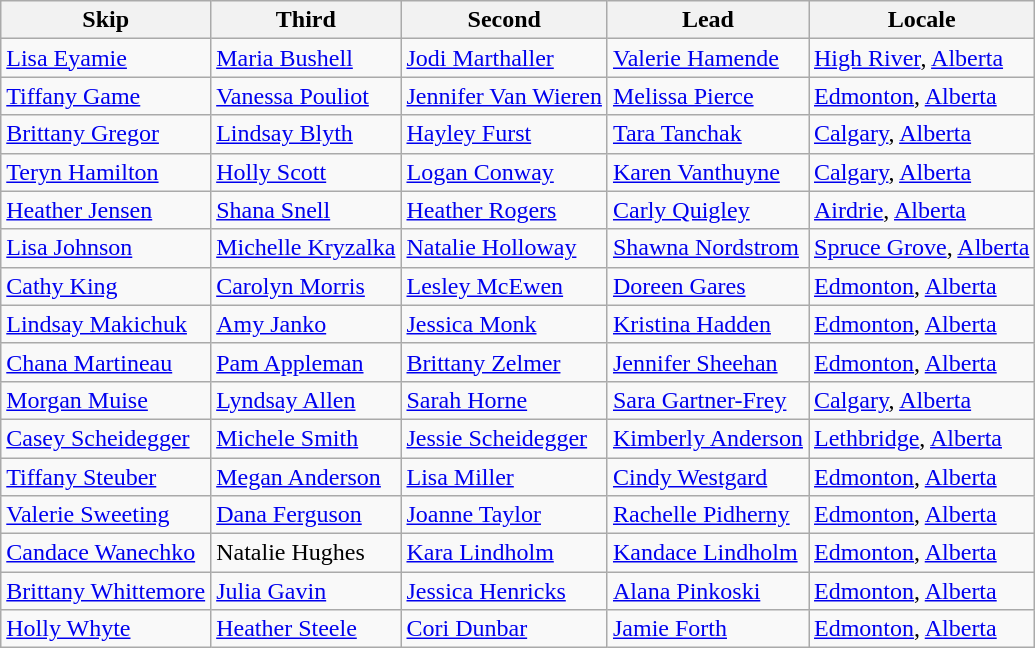<table class=wikitable>
<tr>
<th>Skip</th>
<th>Third</th>
<th>Second</th>
<th>Lead</th>
<th>Locale</th>
</tr>
<tr>
<td><a href='#'>Lisa Eyamie</a></td>
<td><a href='#'>Maria Bushell</a></td>
<td><a href='#'>Jodi Marthaller</a></td>
<td><a href='#'>Valerie Hamende</a></td>
<td> <a href='#'>High River</a>, <a href='#'>Alberta</a></td>
</tr>
<tr>
<td><a href='#'>Tiffany Game</a></td>
<td><a href='#'>Vanessa Pouliot</a></td>
<td><a href='#'>Jennifer Van Wieren</a></td>
<td><a href='#'>Melissa Pierce</a></td>
<td> <a href='#'>Edmonton</a>, <a href='#'>Alberta</a></td>
</tr>
<tr>
<td><a href='#'>Brittany Gregor</a></td>
<td><a href='#'>Lindsay Blyth</a></td>
<td><a href='#'>Hayley Furst</a></td>
<td><a href='#'>Tara Tanchak</a></td>
<td> <a href='#'>Calgary</a>, <a href='#'>Alberta</a></td>
</tr>
<tr>
<td><a href='#'>Teryn Hamilton</a></td>
<td><a href='#'>Holly Scott</a></td>
<td><a href='#'>Logan Conway</a></td>
<td><a href='#'>Karen Vanthuyne</a></td>
<td> <a href='#'>Calgary</a>, <a href='#'>Alberta</a></td>
</tr>
<tr>
<td><a href='#'>Heather Jensen</a></td>
<td><a href='#'>Shana Snell</a></td>
<td><a href='#'>Heather Rogers</a></td>
<td><a href='#'>Carly Quigley</a></td>
<td> <a href='#'>Airdrie</a>, <a href='#'>Alberta</a></td>
</tr>
<tr>
<td><a href='#'>Lisa Johnson</a></td>
<td><a href='#'>Michelle Kryzalka</a></td>
<td><a href='#'>Natalie Holloway</a></td>
<td><a href='#'>Shawna Nordstrom</a></td>
<td> <a href='#'>Spruce Grove</a>, <a href='#'>Alberta</a></td>
</tr>
<tr>
<td><a href='#'>Cathy King</a></td>
<td><a href='#'>Carolyn Morris</a></td>
<td><a href='#'>Lesley McEwen</a></td>
<td><a href='#'>Doreen Gares</a></td>
<td> <a href='#'>Edmonton</a>, <a href='#'>Alberta</a></td>
</tr>
<tr>
<td><a href='#'>Lindsay Makichuk</a></td>
<td><a href='#'>Amy Janko</a></td>
<td><a href='#'>Jessica Monk</a></td>
<td><a href='#'>Kristina Hadden</a></td>
<td> <a href='#'>Edmonton</a>, <a href='#'>Alberta</a></td>
</tr>
<tr>
<td><a href='#'>Chana Martineau</a></td>
<td><a href='#'>Pam Appleman</a></td>
<td><a href='#'>Brittany Zelmer</a></td>
<td><a href='#'>Jennifer Sheehan</a></td>
<td> <a href='#'>Edmonton</a>, <a href='#'>Alberta</a></td>
</tr>
<tr>
<td><a href='#'>Morgan Muise</a></td>
<td><a href='#'>Lyndsay Allen</a></td>
<td><a href='#'>Sarah Horne</a></td>
<td><a href='#'>Sara Gartner-Frey</a></td>
<td> <a href='#'>Calgary</a>, <a href='#'>Alberta</a></td>
</tr>
<tr>
<td><a href='#'>Casey Scheidegger</a></td>
<td><a href='#'>Michele Smith</a></td>
<td><a href='#'>Jessie Scheidegger</a></td>
<td><a href='#'>Kimberly Anderson</a></td>
<td> <a href='#'>Lethbridge</a>, <a href='#'>Alberta</a></td>
</tr>
<tr>
<td><a href='#'>Tiffany Steuber</a></td>
<td><a href='#'>Megan Anderson</a></td>
<td><a href='#'>Lisa Miller</a></td>
<td><a href='#'>Cindy Westgard</a></td>
<td> <a href='#'>Edmonton</a>, <a href='#'>Alberta</a></td>
</tr>
<tr>
<td><a href='#'>Valerie Sweeting</a></td>
<td><a href='#'>Dana Ferguson</a></td>
<td><a href='#'>Joanne Taylor</a></td>
<td><a href='#'>Rachelle Pidherny</a></td>
<td> <a href='#'>Edmonton</a>, <a href='#'>Alberta</a></td>
</tr>
<tr>
<td><a href='#'>Candace Wanechko</a></td>
<td>Natalie Hughes</td>
<td><a href='#'>Kara Lindholm</a></td>
<td><a href='#'>Kandace Lindholm</a></td>
<td> <a href='#'>Edmonton</a>, <a href='#'>Alberta</a></td>
</tr>
<tr>
<td><a href='#'>Brittany Whittemore</a></td>
<td><a href='#'>Julia Gavin</a></td>
<td><a href='#'>Jessica Henricks</a></td>
<td><a href='#'>Alana Pinkoski</a></td>
<td> <a href='#'>Edmonton</a>, <a href='#'>Alberta</a></td>
</tr>
<tr>
<td><a href='#'>Holly Whyte</a></td>
<td><a href='#'>Heather Steele</a></td>
<td><a href='#'>Cori Dunbar</a></td>
<td><a href='#'>Jamie Forth</a></td>
<td> <a href='#'>Edmonton</a>, <a href='#'>Alberta</a></td>
</tr>
</table>
